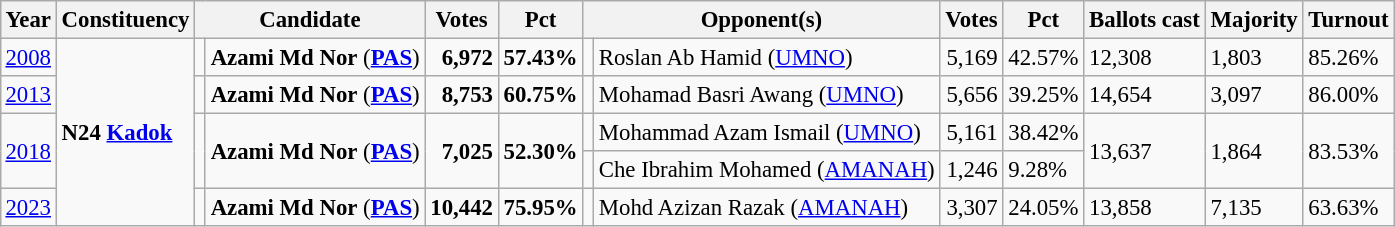<table class="wikitable" style="margin:0.5em ; font-size:95%">
<tr>
<th>Year</th>
<th>Constituency</th>
<th colspan=2>Candidate</th>
<th>Votes</th>
<th>Pct</th>
<th colspan=2>Opponent(s)</th>
<th>Votes</th>
<th>Pct</th>
<th>Ballots cast</th>
<th>Majority</th>
<th>Turnout</th>
</tr>
<tr>
<td><a href='#'>2008</a></td>
<td rowspan=5><strong>N24 <a href='#'>Kadok</a></strong></td>
<td></td>
<td><strong>Azami Md Nor</strong> (<a href='#'><strong>PAS</strong></a>)</td>
<td align="right"><strong>6,972</strong></td>
<td><strong>57.43%</strong></td>
<td></td>
<td>Roslan Ab Hamid (<a href='#'>UMNO</a>)</td>
<td align="right">5,169</td>
<td>42.57%</td>
<td>12,308</td>
<td>1,803</td>
<td>85.26%</td>
</tr>
<tr>
<td><a href='#'>2013</a></td>
<td></td>
<td><strong>Azami Md Nor</strong> (<a href='#'><strong>PAS</strong></a>)</td>
<td align="right"><strong>8,753</strong></td>
<td><strong>60.75%</strong></td>
<td></td>
<td>Mohamad Basri Awang (<a href='#'>UMNO</a>)</td>
<td align="right">5,656</td>
<td>39.25%</td>
<td>14,654</td>
<td>3,097</td>
<td>86.00%</td>
</tr>
<tr>
<td rowspan=2><a href='#'>2018</a></td>
<td rowspan=2 ></td>
<td rowspan=2><strong>Azami Md Nor</strong> (<a href='#'><strong>PAS</strong></a>)</td>
<td rowspan=2 align="right"><strong>7,025</strong></td>
<td rowspan=2><strong>52.30%</strong></td>
<td></td>
<td>Mohammad Azam Ismail (<a href='#'>UMNO</a>)</td>
<td align="right">5,161</td>
<td>38.42%</td>
<td rowspan=2>13,637</td>
<td rowspan=2>1,864</td>
<td rowspan=2>83.53%</td>
</tr>
<tr>
<td></td>
<td>Che Ibrahim Mohamed (<a href='#'>AMANAH</a>)</td>
<td align="right">1,246</td>
<td>9.28%</td>
</tr>
<tr>
<td><a href='#'>2023</a></td>
<td></td>
<td><strong>Azami Md Nor</strong> (<a href='#'><strong>PAS</strong></a>)</td>
<td align=right><strong>10,442</strong></td>
<td><strong>75.95%</strong></td>
<td></td>
<td>Mohd Azizan Razak (<a href='#'>AMANAH</a>)</td>
<td align=right>3,307</td>
<td>24.05%</td>
<td>13,858</td>
<td>7,135</td>
<td>63.63%</td>
</tr>
</table>
